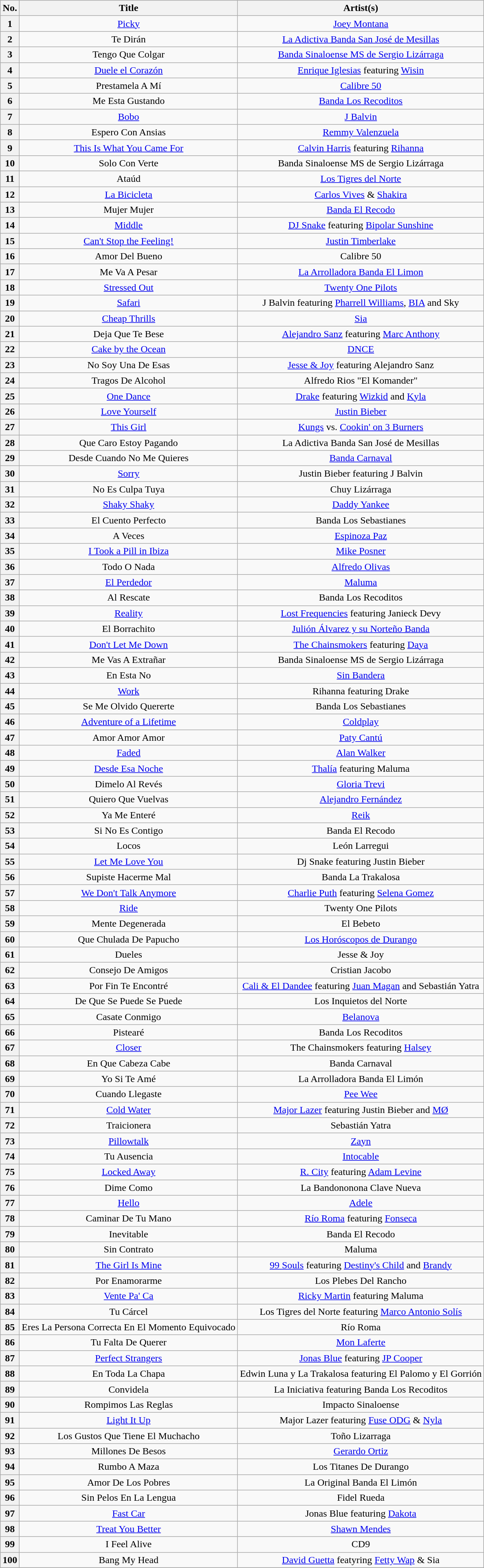<table class="wikitable sortable" style="text-align: center">
<tr>
<th scope="col">No.</th>
<th scope="col">Title</th>
<th scope="col">Artist(s)</th>
</tr>
<tr>
<th scope="row">1</th>
<td><a href='#'>Picky</a></td>
<td><a href='#'>Joey Montana</a></td>
</tr>
<tr>
<th scope="row">2</th>
<td>Te Dirán</td>
<td><a href='#'>La Adictiva Banda San José de Mesillas</a></td>
</tr>
<tr>
<th scope="row">3</th>
<td>Tengo Que Colgar</td>
<td><a href='#'>Banda Sinaloense MS de Sergio Lizárraga</a></td>
</tr>
<tr>
<th scope="row">4</th>
<td><a href='#'>Duele el Corazón</a></td>
<td><a href='#'>Enrique Iglesias</a> featuring <a href='#'>Wisin</a></td>
</tr>
<tr>
<th scope="row">5</th>
<td>Prestamela A Mí</td>
<td><a href='#'>Calibre 50</a></td>
</tr>
<tr>
<th scope="row">6</th>
<td>Me Esta Gustando</td>
<td><a href='#'>Banda Los Recoditos</a></td>
</tr>
<tr>
<th scope="row">7</th>
<td><a href='#'>Bobo</a></td>
<td><a href='#'>J Balvin</a></td>
</tr>
<tr>
<th scope="row">8</th>
<td>Espero Con Ansias</td>
<td><a href='#'>Remmy Valenzuela</a></td>
</tr>
<tr>
<th scope="row">9</th>
<td><a href='#'>This Is What You Came For</a></td>
<td><a href='#'>Calvin Harris</a> featuring <a href='#'>Rihanna</a></td>
</tr>
<tr>
<th scope="row">10</th>
<td>Solo Con Verte</td>
<td>Banda Sinaloense MS de Sergio Lizárraga</td>
</tr>
<tr>
<th scope="row">11</th>
<td>Ataúd</td>
<td><a href='#'>Los Tigres del Norte</a></td>
</tr>
<tr>
<th scope="row">12</th>
<td><a href='#'>La Bicicleta</a></td>
<td><a href='#'>Carlos Vives</a> & <a href='#'>Shakira</a></td>
</tr>
<tr>
<th scope="row">13</th>
<td>Mujer Mujer</td>
<td><a href='#'>Banda El Recodo</a></td>
</tr>
<tr>
<th scope="row">14</th>
<td><a href='#'>Middle</a></td>
<td><a href='#'>DJ Snake</a> featuring <a href='#'>Bipolar Sunshine</a></td>
</tr>
<tr>
<th scope="row">15</th>
<td><a href='#'>Can't Stop the Feeling!</a></td>
<td><a href='#'>Justin Timberlake</a></td>
</tr>
<tr>
<th scope="row">16</th>
<td>Amor Del Bueno</td>
<td>Calibre 50</td>
</tr>
<tr>
<th scope="row">17</th>
<td>Me Va A Pesar</td>
<td><a href='#'>La Arrolladora Banda El Limon</a></td>
</tr>
<tr>
<th scope="row">18</th>
<td><a href='#'>Stressed Out</a></td>
<td><a href='#'>Twenty One Pilots</a></td>
</tr>
<tr>
<th scope="row">19</th>
<td><a href='#'>Safari</a></td>
<td>J Balvin featuring <a href='#'>Pharrell Williams</a>, <a href='#'>BIA</a> and Sky</td>
</tr>
<tr>
<th scope="row">20</th>
<td><a href='#'>Cheap Thrills</a></td>
<td><a href='#'>Sia</a></td>
</tr>
<tr>
<th scope="row">21</th>
<td>Deja Que Te Bese</td>
<td><a href='#'>Alejandro Sanz</a> featuring <a href='#'>Marc Anthony</a></td>
</tr>
<tr>
<th scope="row">22</th>
<td><a href='#'>Cake by the Ocean</a></td>
<td><a href='#'>DNCE</a></td>
</tr>
<tr>
<th scope="row">23</th>
<td>No Soy Una De Esas</td>
<td><a href='#'>Jesse & Joy</a> featuring Alejandro Sanz</td>
</tr>
<tr>
<th scope="row">24</th>
<td>Tragos De Alcohol</td>
<td>Alfredo Rios "El Komander"</td>
</tr>
<tr>
<th scope="row">25</th>
<td><a href='#'>One Dance</a></td>
<td><a href='#'>Drake</a> featuring <a href='#'>Wizkid</a> and <a href='#'>Kyla</a></td>
</tr>
<tr>
<th scope="row">26</th>
<td><a href='#'>Love Yourself</a></td>
<td><a href='#'>Justin Bieber</a></td>
</tr>
<tr>
<th scope="row">27</th>
<td><a href='#'>This Girl</a></td>
<td><a href='#'>Kungs</a> vs. <a href='#'>Cookin' on 3 Burners</a></td>
</tr>
<tr>
<th scope="row">28</th>
<td>Que Caro Estoy Pagando</td>
<td>La Adictiva Banda San José de Mesillas</td>
</tr>
<tr>
<th scope="row">29</th>
<td>Desde Cuando No Me Quieres</td>
<td><a href='#'>Banda Carnaval</a></td>
</tr>
<tr>
<th scope="row">30</th>
<td><a href='#'>Sorry</a></td>
<td>Justin Bieber featuring J Balvin</td>
</tr>
<tr>
<th scope="row">31</th>
<td>No Es Culpa Tuya</td>
<td>Chuy Lizárraga</td>
</tr>
<tr>
<th scope="row">32</th>
<td><a href='#'>Shaky Shaky</a></td>
<td><a href='#'>Daddy Yankee</a></td>
</tr>
<tr>
<th scope="row">33</th>
<td>El Cuento Perfecto</td>
<td>Banda Los Sebastianes</td>
</tr>
<tr>
<th scope="row">34</th>
<td>A Veces</td>
<td><a href='#'>Espinoza Paz</a></td>
</tr>
<tr>
<th scope="row">35</th>
<td><a href='#'>I Took a Pill in Ibiza</a></td>
<td><a href='#'>Mike Posner</a></td>
</tr>
<tr>
<th scope="row">36</th>
<td>Todo O Nada</td>
<td><a href='#'>Alfredo Olivas</a></td>
</tr>
<tr>
<th scope="row">37</th>
<td><a href='#'>El Perdedor</a></td>
<td><a href='#'>Maluma</a></td>
</tr>
<tr>
<th scope="row">38</th>
<td>Al Rescate</td>
<td>Banda Los Recoditos</td>
</tr>
<tr>
<th scope="row">39</th>
<td><a href='#'>Reality</a></td>
<td><a href='#'>Lost Frequencies</a> featuring Janieck Devy</td>
</tr>
<tr>
<th scope="row">40</th>
<td>El Borrachito</td>
<td><a href='#'>Julión Álvarez y su Norteño Banda</a></td>
</tr>
<tr>
<th scope="row">41</th>
<td><a href='#'>Don't Let Me Down</a></td>
<td><a href='#'>The Chainsmokers</a> featuring <a href='#'>Daya</a></td>
</tr>
<tr>
<th scope="row">42</th>
<td>Me Vas A Extrañar</td>
<td>Banda Sinaloense MS de Sergio Lizárraga</td>
</tr>
<tr>
<th scope="row">43</th>
<td>En Esta No</td>
<td><a href='#'>Sin Bandera</a></td>
</tr>
<tr>
<th scope="row">44</th>
<td><a href='#'>Work</a></td>
<td>Rihanna featuring Drake</td>
</tr>
<tr>
<th scope="row">45</th>
<td>Se Me Olvido Quererte</td>
<td>Banda Los Sebastianes</td>
</tr>
<tr>
<th scope="row">46</th>
<td><a href='#'>Adventure of a Lifetime</a></td>
<td><a href='#'>Coldplay</a></td>
</tr>
<tr>
<th scope="row">47</th>
<td>Amor Amor Amor</td>
<td><a href='#'>Paty Cantú</a></td>
</tr>
<tr>
<th scope="row">48</th>
<td><a href='#'>Faded</a></td>
<td><a href='#'>Alan Walker</a></td>
</tr>
<tr>
<th scope="row">49</th>
<td><a href='#'>Desde Esa Noche</a></td>
<td><a href='#'>Thalía</a> featuring Maluma</td>
</tr>
<tr>
<th scope="row">50</th>
<td>Dimelo Al Revés</td>
<td><a href='#'>Gloria Trevi</a></td>
</tr>
<tr>
<th scope="row">51</th>
<td>Quiero Que Vuelvas</td>
<td><a href='#'>Alejandro Fernández</a></td>
</tr>
<tr>
<th scope="row">52</th>
<td>Ya Me Enteré</td>
<td><a href='#'>Reik</a></td>
</tr>
<tr>
<th scope="row">53</th>
<td>Si No Es Contigo</td>
<td>Banda El Recodo</td>
</tr>
<tr>
<th scope="row">54</th>
<td>Locos</td>
<td>León Larregui</td>
</tr>
<tr>
<th scope="row">55</th>
<td><a href='#'>Let Me Love You</a></td>
<td>Dj Snake featuring Justin Bieber</td>
</tr>
<tr>
<th scope="row">56</th>
<td>Supiste Hacerme Mal</td>
<td>Banda La Trakalosa</td>
</tr>
<tr>
<th scope="row">57</th>
<td><a href='#'>We Don't Talk Anymore</a></td>
<td><a href='#'>Charlie Puth</a> featuring <a href='#'>Selena Gomez</a></td>
</tr>
<tr>
<th scope="row">58</th>
<td><a href='#'>Ride</a></td>
<td>Twenty One Pilots</td>
</tr>
<tr>
<th scope="row">59</th>
<td>Mente Degenerada</td>
<td>El Bebeto</td>
</tr>
<tr>
<th scope="row">60</th>
<td>Que Chulada De Papucho</td>
<td><a href='#'>Los Horóscopos de Durango</a></td>
</tr>
<tr>
<th scope="row">61</th>
<td>Dueles</td>
<td>Jesse & Joy</td>
</tr>
<tr>
<th scope="row">62</th>
<td>Consejo De Amigos</td>
<td>Cristian Jacobo</td>
</tr>
<tr>
<th scope="row">63</th>
<td>Por Fin Te Encontré</td>
<td><a href='#'>Cali & El Dandee</a> featuring <a href='#'>Juan Magan</a> and Sebastián Yatra</td>
</tr>
<tr>
<th scope="row">64</th>
<td>De Que Se Puede Se Puede</td>
<td>Los Inquietos del Norte</td>
</tr>
<tr>
<th scope="row">65</th>
<td>Casate Conmigo</td>
<td><a href='#'>Belanova</a></td>
</tr>
<tr>
<th scope="row">66</th>
<td>Pistearé</td>
<td>Banda Los Recoditos</td>
</tr>
<tr>
<th scope="row">67</th>
<td><a href='#'>Closer</a></td>
<td>The Chainsmokers featuring <a href='#'>Halsey</a></td>
</tr>
<tr>
<th scope="row">68</th>
<td>En Que Cabeza Cabe</td>
<td>Banda Carnaval</td>
</tr>
<tr>
<th scope="row">69</th>
<td>Yo Si Te Amé</td>
<td>La Arrolladora Banda El Limón</td>
</tr>
<tr>
<th scope="row">70</th>
<td>Cuando Llegaste</td>
<td><a href='#'>Pee Wee</a></td>
</tr>
<tr>
<th scope="row">71</th>
<td><a href='#'>Cold Water</a></td>
<td><a href='#'>Major Lazer</a> featuring Justin Bieber and <a href='#'>MØ</a></td>
</tr>
<tr>
<th scope="row">72</th>
<td>Traicionera</td>
<td>Sebastián Yatra</td>
</tr>
<tr>
<th scope="row">73</th>
<td><a href='#'>Pillowtalk</a></td>
<td><a href='#'>Zayn</a></td>
</tr>
<tr>
<th scope="row">74</th>
<td>Tu Ausencia</td>
<td><a href='#'>Intocable</a></td>
</tr>
<tr>
<th scope="row">75</th>
<td><a href='#'>Locked Away</a></td>
<td><a href='#'>R. City</a> featuring <a href='#'>Adam Levine</a></td>
</tr>
<tr>
<th scope="row">76</th>
<td>Dime Como</td>
<td>La Bandononona Clave Nueva</td>
</tr>
<tr>
<th scope="row">77</th>
<td><a href='#'>Hello</a></td>
<td><a href='#'>Adele</a></td>
</tr>
<tr>
<th scope="row">78</th>
<td>Caminar De Tu Mano</td>
<td><a href='#'>Río Roma</a> featuring <a href='#'>Fonseca</a></td>
</tr>
<tr>
<th scope="row">79</th>
<td>Inevitable</td>
<td>Banda El Recodo</td>
</tr>
<tr>
<th scope="row">80</th>
<td>Sin Contrato</td>
<td>Maluma</td>
</tr>
<tr>
<th scope="row">81</th>
<td><a href='#'>The Girl Is Mine</a></td>
<td><a href='#'>99 Souls</a> featuring <a href='#'>Destiny's Child</a> and <a href='#'>Brandy</a></td>
</tr>
<tr>
<th scope="row">82</th>
<td>Por Enamorarme</td>
<td>Los Plebes Del Rancho</td>
</tr>
<tr>
<th scope="row">83</th>
<td><a href='#'>Vente Pa' Ca</a></td>
<td><a href='#'>Ricky Martin</a> featuring Maluma</td>
</tr>
<tr>
<th scope="row">84</th>
<td>Tu Cárcel</td>
<td>Los Tigres del Norte featuring <a href='#'>Marco Antonio Solís</a></td>
</tr>
<tr>
<th scope="row">85</th>
<td>Eres La Persona Correcta En El Momento Equivocado</td>
<td>Río Roma</td>
</tr>
<tr>
<th scope="row">86</th>
<td>Tu Falta De Querer</td>
<td><a href='#'>Mon Laferte</a></td>
</tr>
<tr>
<th scope="row">87</th>
<td><a href='#'>Perfect Strangers</a></td>
<td><a href='#'>Jonas Blue</a> featuring <a href='#'>JP Cooper</a></td>
</tr>
<tr>
<th scope="row">88</th>
<td>En Toda La Chapa</td>
<td>Edwin Luna y La Trakalosa featuring El Palomo y El Gorrión</td>
</tr>
<tr>
<th scope="row">89</th>
<td>Convidela</td>
<td>La Iniciativa featuring Banda Los Recoditos</td>
</tr>
<tr>
<th scope="row">90</th>
<td>Rompimos Las Reglas</td>
<td>Impacto Sinaloense</td>
</tr>
<tr>
<th scope="row">91</th>
<td><a href='#'>Light It Up</a></td>
<td>Major Lazer featuring <a href='#'>Fuse ODG</a> & <a href='#'>Nyla</a></td>
</tr>
<tr>
<th scope="row">92</th>
<td>Los Gustos Que Tiene El Muchacho</td>
<td>Toño Lizarraga</td>
</tr>
<tr>
<th scope="row">93</th>
<td>Millones De Besos</td>
<td><a href='#'>Gerardo Ortiz</a></td>
</tr>
<tr>
<th scope="row">94</th>
<td>Rumbo A Maza</td>
<td>Los Titanes De Durango</td>
</tr>
<tr>
<th scope="row">95</th>
<td>Amor De Los Pobres</td>
<td>La Original Banda El Limón</td>
</tr>
<tr>
<th scope="row">96</th>
<td>Sin Pelos En La Lengua</td>
<td>Fidel Rueda</td>
</tr>
<tr>
<th scope="row">97</th>
<td><a href='#'>Fast Car</a></td>
<td>Jonas Blue featuring <a href='#'>Dakota</a></td>
</tr>
<tr>
<th scope="row">98</th>
<td><a href='#'>Treat You Better</a></td>
<td><a href='#'>Shawn Mendes</a></td>
</tr>
<tr>
<th scope="row">99</th>
<td>I Feel Alive</td>
<td>CD9</td>
</tr>
<tr>
<th scope="row">100</th>
<td>Bang My Head</td>
<td><a href='#'>David Guetta</a> featyring <a href='#'>Fetty Wap</a> & Sia</td>
</tr>
<tr>
</tr>
</table>
